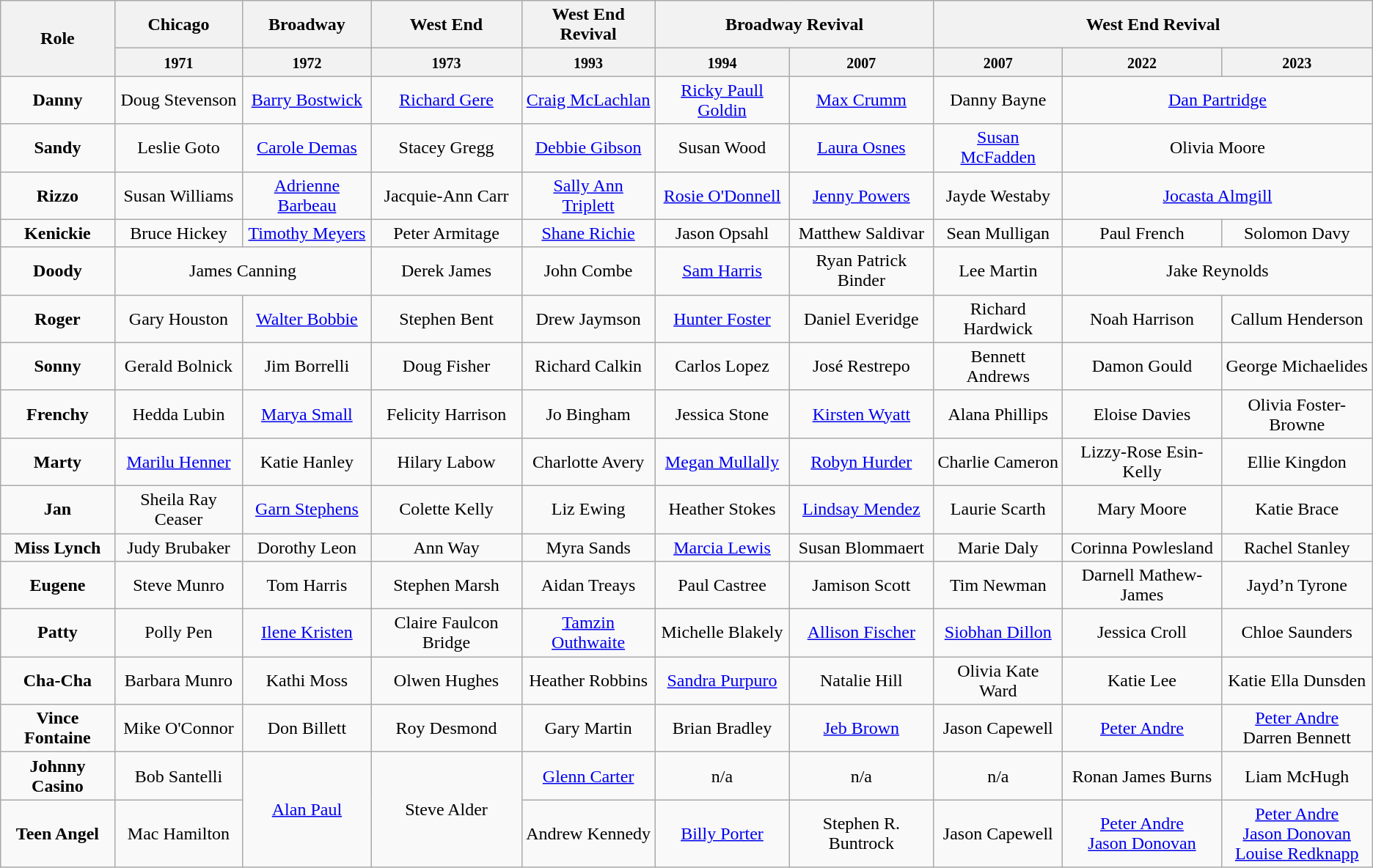<table class="wikitable sortable">
<tr>
<th rowspan="2">Role</th>
<th>Chicago</th>
<th>Broadway</th>
<th>West End</th>
<th>West End Revival</th>
<th colspan="2">Broadway Revival</th>
<th colspan="3">West End Revival</th>
</tr>
<tr>
<th><small>1971</small></th>
<th><small>1972</small></th>
<th><small>1973</small></th>
<th><small>1993</small></th>
<th><small>1994</small></th>
<th><small>2007</small></th>
<th><small>2007</small></th>
<th><small>2022</small></th>
<th><small>2023</small></th>
</tr>
<tr>
<td style="text-align:center;"><strong>Danny</strong></td>
<td style="text-align:center;">Doug Stevenson</td>
<td style="text-align:center;"><a href='#'>Barry Bostwick</a></td>
<td style="text-align:center;"><a href='#'>Richard Gere</a></td>
<td style="text-align:center;"><a href='#'>Craig McLachlan</a></td>
<td style="text-align:center;"><a href='#'>Ricky Paull Goldin</a></td>
<td style="text-align:center;"><a href='#'>Max Crumm</a></td>
<td style="text-align:center;">Danny Bayne</td>
<td colspan="2" style="text-align:center;"><a href='#'>Dan Partridge</a></td>
</tr>
<tr>
<td style="text-align:center;"><strong>Sandy</strong></td>
<td style="text-align:center;">Leslie Goto</td>
<td style="text-align:center;"><a href='#'>Carole Demas</a></td>
<td style="text-align:center;">Stacey Gregg</td>
<td style="text-align:center;"><a href='#'>Debbie Gibson</a></td>
<td style="text-align:center;">Susan Wood</td>
<td style="text-align:center;"><a href='#'>Laura Osnes</a></td>
<td style="text-align:center;"><a href='#'>Susan McFadden</a></td>
<td colspan="2" style="text-align:center;">Olivia Moore</td>
</tr>
<tr>
<td style="text-align:center;"><strong>Rizzo</strong></td>
<td style="text-align:center;">Susan Williams</td>
<td style="text-align:center;"><a href='#'>Adrienne Barbeau</a></td>
<td style="text-align:center;">Jacquie-Ann Carr</td>
<td style="text-align:center;"><a href='#'>Sally Ann Triplett</a></td>
<td style="text-align:center;"><a href='#'>Rosie O'Donnell</a></td>
<td style="text-align:center;"><a href='#'>Jenny Powers</a></td>
<td style="text-align:center;">Jayde Westaby</td>
<td colspan="2" style="text-align:center;"><a href='#'>Jocasta Almgill</a></td>
</tr>
<tr>
<td style="text-align:center;"><strong>Kenickie</strong></td>
<td style="text-align:center;">Bruce Hickey</td>
<td style="text-align:center;"><a href='#'>Timothy Meyers</a></td>
<td style="text-align:center;">Peter Armitage</td>
<td style="text-align:center;"><a href='#'>Shane Richie</a></td>
<td style="text-align:center;">Jason Opsahl</td>
<td style="text-align:center;">Matthew Saldivar</td>
<td style="text-align:center;">Sean Mulligan</td>
<td style="text-align:center;">Paul French</td>
<td style="text-align:center;">Solomon Davy</td>
</tr>
<tr>
<td style="text-align:center;"><strong>Doody</strong></td>
<td colspan="2" style="text-align:center;">James Canning</td>
<td style="text-align:center;">Derek James</td>
<td style="text-align:center;">John Combe</td>
<td style="text-align:center;"><a href='#'>Sam Harris</a></td>
<td style="text-align:center;">Ryan Patrick Binder</td>
<td style="text-align:center;">Lee Martin</td>
<td colspan="2" style="text-align:center;">Jake Reynolds</td>
</tr>
<tr>
<td style="text-align:center;"><strong>Roger</strong></td>
<td style="text-align:center;">Gary Houston</td>
<td style="text-align:center;"><a href='#'>Walter Bobbie</a></td>
<td style="text-align:center;">Stephen Bent</td>
<td style="text-align:center;">Drew Jaymson</td>
<td style="text-align:center;"><a href='#'>Hunter Foster</a></td>
<td style="text-align:center;">Daniel Everidge</td>
<td style="text-align:center;">Richard Hardwick</td>
<td style="text-align:center;">Noah Harrison</td>
<td style="text-align:center;">Callum Henderson</td>
</tr>
<tr>
<td style="text-align:center;"><strong>Sonny</strong></td>
<td style="text-align:center;">Gerald Bolnick</td>
<td style="text-align:center;">Jim Borrelli</td>
<td style="text-align:center;">Doug Fisher</td>
<td style="text-align:center;">Richard Calkin</td>
<td style="text-align:center;">Carlos Lopez</td>
<td style="text-align:center;">José Restrepo</td>
<td style="text-align:center;">Bennett Andrews</td>
<td style="text-align:center;">Damon Gould</td>
<td style="text-align:center;">George Michaelides</td>
</tr>
<tr>
<td style="text-align:center;"><strong>Frenchy</strong></td>
<td style="text-align:center;">Hedda Lubin</td>
<td style="text-align:center;"><a href='#'>Marya Small</a></td>
<td style="text-align:center;">Felicity Harrison</td>
<td style="text-align:center;">Jo Bingham</td>
<td style="text-align:center;">Jessica Stone</td>
<td style="text-align:center;"><a href='#'>Kirsten Wyatt</a></td>
<td style="text-align:center;">Alana Phillips</td>
<td style="text-align:center;">Eloise Davies</td>
<td style="text-align:center;">Olivia Foster-Browne</td>
</tr>
<tr>
<td style="text-align:center;"><strong>Marty</strong></td>
<td style="text-align:center;"><a href='#'>Marilu Henner</a></td>
<td style="text-align:center;">Katie Hanley</td>
<td style="text-align:center;">Hilary Labow</td>
<td style="text-align:center;">Charlotte Avery</td>
<td style="text-align:center;"><a href='#'>Megan Mullally</a></td>
<td style="text-align:center;"><a href='#'>Robyn Hurder</a></td>
<td style="text-align:center;">Charlie Cameron</td>
<td style="text-align:center;">Lizzy-Rose Esin-Kelly</td>
<td style="text-align:center;">Ellie Kingdon</td>
</tr>
<tr>
<td style="text-align:center;"><strong>Jan</strong></td>
<td style="text-align:center;">Sheila Ray Ceaser</td>
<td style="text-align:center;"><a href='#'>Garn Stephens</a></td>
<td style="text-align:center;">Colette Kelly</td>
<td style="text-align:center;">Liz Ewing</td>
<td style="text-align:center;">Heather Stokes</td>
<td style="text-align:center;"><a href='#'>Lindsay Mendez</a></td>
<td style="text-align:center;">Laurie Scarth</td>
<td style="text-align:center;">Mary Moore</td>
<td style="text-align:center;">Katie Brace</td>
</tr>
<tr>
<td style="text-align:center;"><strong>Miss Lynch</strong></td>
<td style="text-align:center;">Judy Brubaker</td>
<td style="text-align:center;">Dorothy Leon</td>
<td style="text-align:center;">Ann Way</td>
<td style="text-align:center;">Myra Sands</td>
<td style="text-align:center;"><a href='#'>Marcia Lewis</a></td>
<td style="text-align:center;">Susan Blommaert</td>
<td style="text-align:center;">Marie Daly</td>
<td style="text-align:center;">Corinna Powlesland</td>
<td style="text-align:center;">Rachel Stanley</td>
</tr>
<tr>
<td style="text-align:center;"><strong>Eugene</strong></td>
<td style="text-align:center;">Steve Munro</td>
<td style="text-align:center;">Tom Harris</td>
<td style="text-align:center;">Stephen Marsh</td>
<td style="text-align:center;">Aidan Treays</td>
<td style="text-align:center;">Paul Castree</td>
<td style="text-align:center;">Jamison Scott</td>
<td style="text-align:center;">Tim Newman</td>
<td style="text-align:center;">Darnell Mathew-James</td>
<td style="text-align:center;">Jayd’n Tyrone</td>
</tr>
<tr>
<td style="text-align:center;"><strong>Patty</strong></td>
<td style="text-align:center;">Polly Pen</td>
<td style="text-align:center;"><a href='#'>Ilene Kristen</a></td>
<td style="text-align:center;">Claire Faulcon Bridge</td>
<td style="text-align:center;"><a href='#'>Tamzin Outhwaite</a></td>
<td style="text-align:center;">Michelle Blakely</td>
<td style="text-align:center;"><a href='#'>Allison Fischer</a></td>
<td style="text-align:center;"><a href='#'>Siobhan Dillon</a></td>
<td style="text-align:center;">Jessica Croll</td>
<td style="text-align:center;">Chloe Saunders</td>
</tr>
<tr>
<td style="text-align:center;"><strong>Cha-Cha</strong></td>
<td style="text-align:center;">Barbara Munro</td>
<td style="text-align:center;">Kathi Moss</td>
<td style="text-align:center;">Olwen Hughes</td>
<td style="text-align:center;">Heather Robbins</td>
<td style="text-align:center;"><a href='#'>Sandra Purpuro</a></td>
<td style="text-align:center;">Natalie Hill</td>
<td style="text-align:center;">Olivia Kate Ward</td>
<td style="text-align:center;">Katie Lee</td>
<td style="text-align:center;">Katie Ella Dunsden</td>
</tr>
<tr>
<td style="text-align:center;"><strong>Vince Fontaine</strong></td>
<td style="text-align:center;">Mike O'Connor</td>
<td style="text-align:center;">Don Billett</td>
<td style="text-align:center;">Roy Desmond</td>
<td style="text-align:center;">Gary Martin</td>
<td style="text-align:center;">Brian Bradley</td>
<td style="text-align:center;"><a href='#'>Jeb Brown</a></td>
<td style="text-align:center;">Jason Capewell</td>
<td style="text-align:center;"><a href='#'>Peter Andre</a></td>
<td style="text-align:center;"><a href='#'>Peter Andre</a><br>Darren Bennett</td>
</tr>
<tr>
<td style="text-align:center;"><strong>Johnny Casino</strong></td>
<td style="text-align:center;">Bob Santelli</td>
<td rowspan="2" style="text-align:center;"><a href='#'>Alan Paul</a></td>
<td rowspan="2" style="text-align:center;">Steve Alder</td>
<td style="text-align:center;"><a href='#'>Glenn Carter</a></td>
<td style="text-align:center;">n/a</td>
<td style="text-align:center;">n/a</td>
<td style="text-align:center;">n/a</td>
<td style="text-align:center;">Ronan James Burns</td>
<td style="text-align:center;">Liam McHugh</td>
</tr>
<tr>
<td style="text-align:center;"><strong>Teen Angel</strong></td>
<td style="text-align:center;">Mac Hamilton</td>
<td style="text-align:center;">Andrew Kennedy</td>
<td style="text-align:center;"><a href='#'>Billy Porter</a></td>
<td style="text-align:center;">Stephen R. Buntrock</td>
<td style="text-align:center;">Jason Capewell</td>
<td style="text-align:center;"><a href='#'>Peter Andre</a><br><a href='#'>Jason Donovan</a></td>
<td style="text-align:center;"><a href='#'>Peter Andre</a><br><a href='#'>Jason Donovan</a><br><a href='#'>Louise Redknapp</a></td>
</tr>
</table>
